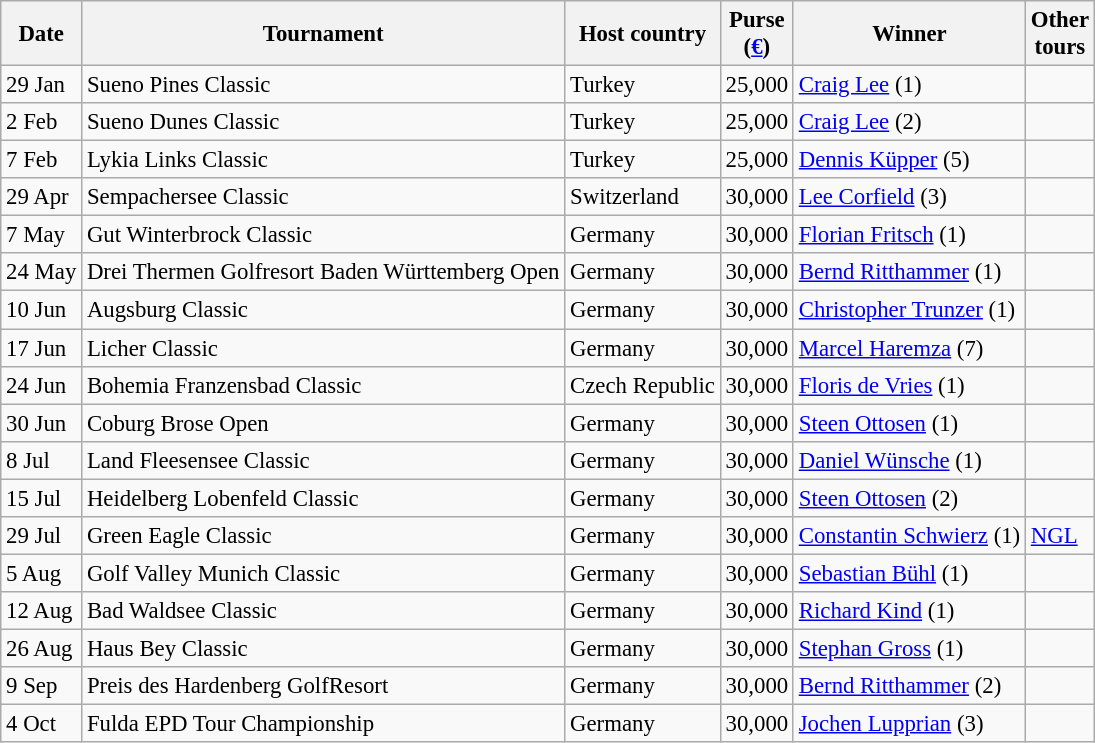<table class="wikitable" style="font-size:95%;">
<tr>
<th>Date</th>
<th>Tournament</th>
<th>Host country</th>
<th>Purse<br>(<a href='#'>€</a>)</th>
<th>Winner</th>
<th>Other<br>tours</th>
</tr>
<tr>
<td>29 Jan</td>
<td>Sueno Pines Classic</td>
<td>Turkey</td>
<td align=right>25,000</td>
<td> <a href='#'>Craig Lee</a> (1)</td>
<td></td>
</tr>
<tr>
<td>2 Feb</td>
<td>Sueno Dunes Classic</td>
<td>Turkey</td>
<td align=right>25,000</td>
<td> <a href='#'>Craig Lee</a> (2)</td>
<td></td>
</tr>
<tr>
<td>7 Feb</td>
<td>Lykia Links Classic</td>
<td>Turkey</td>
<td align=right>25,000</td>
<td> <a href='#'>Dennis Küpper</a> (5)</td>
<td></td>
</tr>
<tr>
<td>29 Apr</td>
<td>Sempachersee Classic</td>
<td>Switzerland</td>
<td align=right>30,000</td>
<td> <a href='#'>Lee Corfield</a> (3)</td>
<td></td>
</tr>
<tr>
<td>7 May</td>
<td>Gut Winterbrock Classic</td>
<td>Germany</td>
<td align=right>30,000</td>
<td> <a href='#'>Florian Fritsch</a> (1)</td>
<td></td>
</tr>
<tr>
<td>24 May</td>
<td>Drei Thermen Golfresort Baden Württemberg Open</td>
<td>Germany</td>
<td align=right>30,000</td>
<td> <a href='#'>Bernd Ritthammer</a> (1)</td>
<td></td>
</tr>
<tr>
<td>10 Jun</td>
<td>Augsburg Classic</td>
<td>Germany</td>
<td align=right>30,000</td>
<td> <a href='#'>Christopher Trunzer</a> (1)</td>
<td></td>
</tr>
<tr>
<td>17 Jun</td>
<td>Licher Classic</td>
<td>Germany</td>
<td align=right>30,000</td>
<td> <a href='#'>Marcel Haremza</a> (7)</td>
<td></td>
</tr>
<tr>
<td>24 Jun</td>
<td>Bohemia Franzensbad Classic</td>
<td>Czech Republic</td>
<td align=right>30,000</td>
<td> <a href='#'>Floris de Vries</a> (1)</td>
<td></td>
</tr>
<tr>
<td>30 Jun</td>
<td>Coburg Brose Open</td>
<td>Germany</td>
<td align=right>30,000</td>
<td> <a href='#'>Steen Ottosen</a> (1)</td>
<td></td>
</tr>
<tr>
<td>8 Jul</td>
<td>Land Fleesensee Classic</td>
<td>Germany</td>
<td align=right>30,000</td>
<td> <a href='#'>Daniel Wünsche</a> (1)</td>
<td></td>
</tr>
<tr>
<td>15 Jul</td>
<td>Heidelberg Lobenfeld Classic</td>
<td>Germany</td>
<td align=right>30,000</td>
<td> <a href='#'>Steen Ottosen</a> (2)</td>
<td></td>
</tr>
<tr>
<td>29 Jul</td>
<td>Green Eagle Classic</td>
<td>Germany</td>
<td align=right>30,000</td>
<td> <a href='#'>Constantin Schwierz</a> (1)</td>
<td><a href='#'>NGL</a></td>
</tr>
<tr>
<td>5 Aug</td>
<td>Golf Valley Munich Classic</td>
<td>Germany</td>
<td align=right>30,000</td>
<td> <a href='#'>Sebastian Bühl</a> (1)</td>
<td></td>
</tr>
<tr>
<td>12 Aug</td>
<td>Bad Waldsee Classic</td>
<td>Germany</td>
<td align=right>30,000</td>
<td> <a href='#'>Richard Kind</a> (1)</td>
<td></td>
</tr>
<tr>
<td>26 Aug</td>
<td>Haus Bey Classic</td>
<td>Germany</td>
<td align=right>30,000</td>
<td> <a href='#'>Stephan Gross</a> (1)</td>
<td></td>
</tr>
<tr>
<td>9 Sep</td>
<td>Preis des Hardenberg GolfResort</td>
<td>Germany</td>
<td align=right>30,000</td>
<td> <a href='#'>Bernd Ritthammer</a> (2)</td>
<td></td>
</tr>
<tr>
<td>4 Oct</td>
<td>Fulda EPD Tour Championship</td>
<td>Germany</td>
<td align=right>30,000</td>
<td> <a href='#'>Jochen Lupprian</a> (3)</td>
<td></td>
</tr>
</table>
